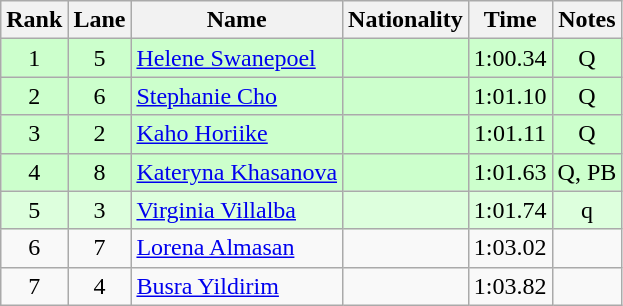<table class="wikitable sortable" style="text-align:center">
<tr>
<th>Rank</th>
<th>Lane</th>
<th>Name</th>
<th>Nationality</th>
<th>Time</th>
<th>Notes</th>
</tr>
<tr bgcolor=ccffcc>
<td>1</td>
<td>5</td>
<td align=left><a href='#'>Helene Swanepoel</a></td>
<td align=left></td>
<td>1:00.34</td>
<td>Q</td>
</tr>
<tr bgcolor=ccffcc>
<td>2</td>
<td>6</td>
<td align=left><a href='#'>Stephanie Cho</a></td>
<td align=left></td>
<td>1:01.10</td>
<td>Q</td>
</tr>
<tr bgcolor=ccffcc>
<td>3</td>
<td>2</td>
<td align=left><a href='#'>Kaho Horiike</a></td>
<td align=left></td>
<td>1:01.11</td>
<td>Q</td>
</tr>
<tr bgcolor=ccffcc>
<td>4</td>
<td>8</td>
<td align=left><a href='#'>Kateryna Khasanova</a></td>
<td align=left></td>
<td>1:01.63</td>
<td>Q, PB</td>
</tr>
<tr bgcolor=ddffdd>
<td>5</td>
<td>3</td>
<td align=left><a href='#'>Virginia Villalba</a></td>
<td align=left></td>
<td>1:01.74</td>
<td>q</td>
</tr>
<tr>
<td>6</td>
<td>7</td>
<td align=left><a href='#'>Lorena Almasan</a></td>
<td align=left></td>
<td>1:03.02</td>
<td></td>
</tr>
<tr>
<td>7</td>
<td>4</td>
<td align=left><a href='#'>Busra Yildirim</a></td>
<td align=left></td>
<td>1:03.82</td>
<td></td>
</tr>
</table>
